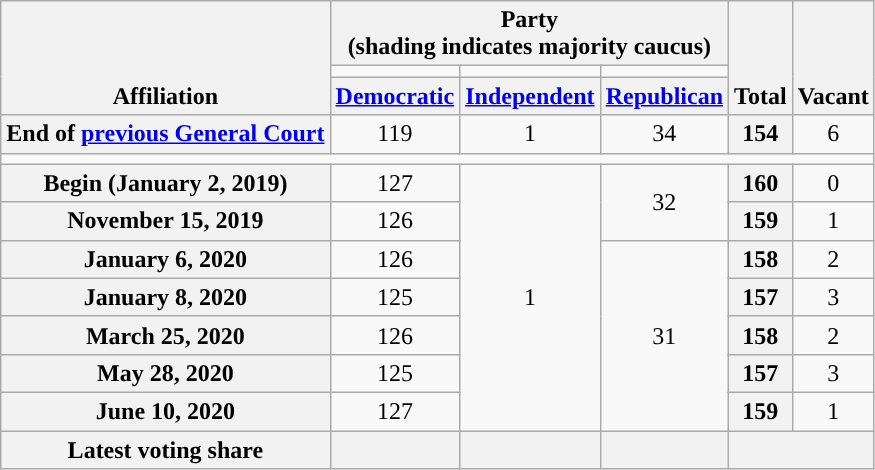<table class="wikitable" style="text-align:center">
<tr style="vertical-align:bottom">
<th rowspan=3>Affiliation</th>
<th colspan=3>Party<div>(shading indicates majority caucus)</div></th>
<th rowspan=3>Total</th>
<th rowspan=3>Vacant</th>
</tr>
<tr style="height:5px">
<td style="background-color:"></td>
<td style="background-color:"></td>
<td style="background-color:"></td>
</tr>
<tr>
<th><a href='#'>Democratic</a></th>
<th><a href='#'>Independent</a></th>
<th><a href='#'>Republican</a></th>
</tr>
<tr>
<th>End of <a href='#'>previous General Court</a></th>
<td>119</td>
<td>1</td>
<td>34</td>
<th>154</th>
<td>6</td>
</tr>
<tr>
<td colspan=8></td>
</tr>
<tr>
<th>Begin (January 2, 2019)</th>
<td>127</td>
<td rowspan=7>1</td>
<td rowspan=2>32</td>
<th>160</th>
<td>0</td>
</tr>
<tr>
<th>November 15, 2019</th>
<td>126</td>
<th>159</th>
<td>1</td>
</tr>
<tr>
<th>January 6, 2020</th>
<td>126</td>
<td rowspan=5>31</td>
<th>158</th>
<td>2</td>
</tr>
<tr>
<th>January 8, 2020</th>
<td>125</td>
<th>157</th>
<td>3</td>
</tr>
<tr>
<th>March 25, 2020</th>
<td>126</td>
<th>158</th>
<td>2</td>
</tr>
<tr>
<th>May 28, 2020</th>
<td>125</td>
<th>157</th>
<td>3</td>
</tr>
<tr>
<th>June 10, 2020</th>
<td>127</td>
<th>159</th>
<td>1</td>
</tr>
<tr>
<th>Latest voting share</th>
<th></th>
<th></th>
<th></th>
<th colspan=2></th>
</tr>
</table>
